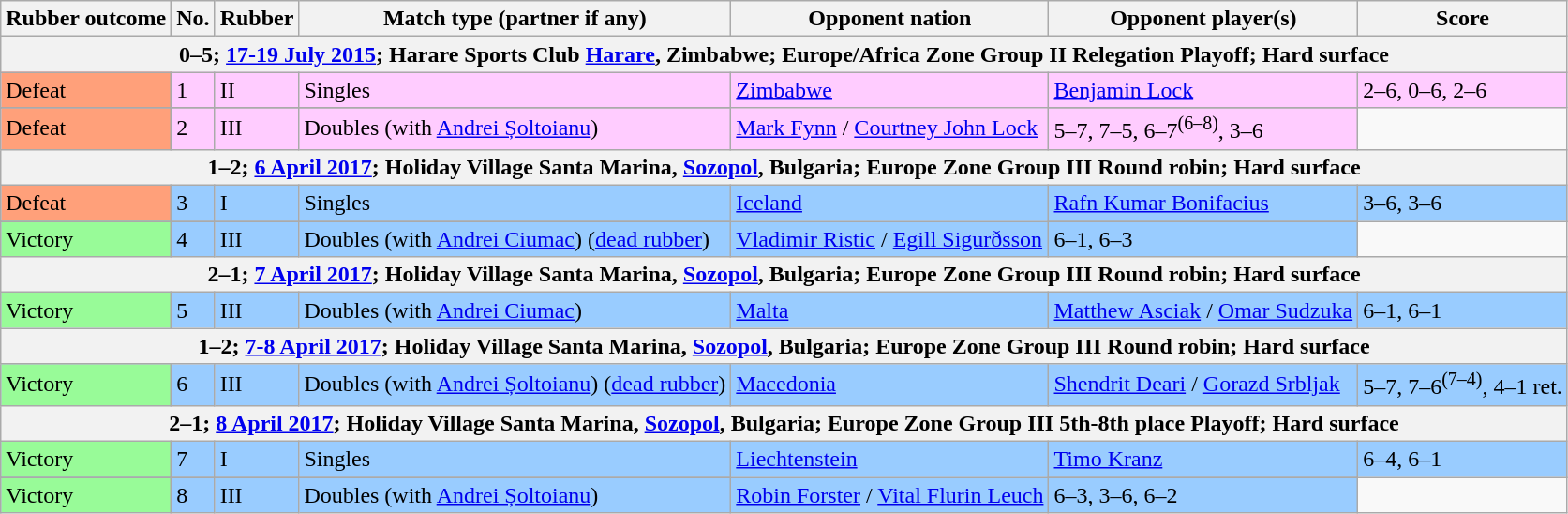<table class=wikitable>
<tr>
<th>Rubber outcome</th>
<th>No.</th>
<th>Rubber</th>
<th>Match type (partner if any)</th>
<th>Opponent nation</th>
<th>Opponent player(s)</th>
<th>Score</th>
</tr>
<tr>
<th colspan=7>0–5; <a href='#'>17-19 July 2015</a>; Harare Sports Club <a href='#'>Harare</a>, Zimbabwe; Europe/Africa Zone Group II Relegation Playoff; Hard surface</th>
</tr>
<tr bgcolor=#FFCCFF>
<td bgcolor=FFA07A>Defeat</td>
<td>1</td>
<td>II</td>
<td>Singles</td>
<td rowspan=2> <a href='#'>Zimbabwe</a></td>
<td><a href='#'>Benjamin Lock</a></td>
<td>2–6, 0–6, 2–6</td>
</tr>
<tr>
</tr>
<tr bgcolor=#FFCCFF>
<td bgcolor=FFA07A>Defeat</td>
<td>2</td>
<td>III</td>
<td>Doubles (with <a href='#'>Andrei Șoltoianu</a>)</td>
<td><a href='#'>Mark Fynn</a> / <a href='#'>Courtney John Lock</a></td>
<td>5–7, 7–5, 6–7<sup>(6–8)</sup>, 3–6</td>
</tr>
<tr>
<th colspan=7>1–2; <a href='#'>6 April 2017</a>; Holiday Village Santa Marina, <a href='#'>Sozopol</a>, Bulgaria; Europe Zone Group III Round robin; Hard surface</th>
</tr>
<tr bgcolor=#99CCFF>
<td bgcolor=FFA07A>Defeat</td>
<td>3</td>
<td>I</td>
<td>Singles</td>
<td rowspan=2> <a href='#'>Iceland</a></td>
<td><a href='#'>Rafn Kumar Bonifacius</a></td>
<td>3–6, 3–6</td>
</tr>
<tr>
</tr>
<tr bgcolor=#99CCFF>
<td bgcolor=98FB98>Victory</td>
<td>4</td>
<td>III</td>
<td>Doubles (with <a href='#'>Andrei Ciumac</a>) (<a href='#'>dead rubber</a>)</td>
<td><a href='#'>Vladimir Ristic</a> / <a href='#'>Egill Sigurðsson</a></td>
<td>6–1, 6–3</td>
</tr>
<tr>
<th colspan=7>2–1; <a href='#'>7 April 2017</a>; Holiday Village Santa Marina, <a href='#'>Sozopol</a>, Bulgaria; Europe Zone Group III Round robin; Hard surface</th>
</tr>
<tr bgcolor=#99CCFF>
<td bgcolor=98FB98>Victory</td>
<td>5</td>
<td>III</td>
<td>Doubles (with <a href='#'>Andrei Ciumac</a>)</td>
<td> <a href='#'>Malta</a></td>
<td><a href='#'>Matthew Asciak</a> / <a href='#'>Omar Sudzuka</a></td>
<td>6–1, 6–1</td>
</tr>
<tr>
<th colspan=7>1–2; <a href='#'>7-8 April 2017</a>; Holiday Village Santa Marina, <a href='#'>Sozopol</a>, Bulgaria; Europe Zone Group III Round robin; Hard surface</th>
</tr>
<tr bgcolor=#99CCFF>
<td bgcolor=98FB98>Victory</td>
<td>6</td>
<td>III</td>
<td>Doubles (with <a href='#'>Andrei Șoltoianu</a>) (<a href='#'>dead rubber</a>)</td>
<td> <a href='#'>Macedonia</a></td>
<td><a href='#'>Shendrit Deari</a> / <a href='#'>Gorazd Srbljak</a></td>
<td>5–7, 7–6<sup>(7–4)</sup>, 4–1 ret.</td>
</tr>
<tr>
<th colspan=7>2–1; <a href='#'>8 April 2017</a>; Holiday Village Santa Marina, <a href='#'>Sozopol</a>, Bulgaria; Europe Zone Group III 5th-8th place Playoff; Hard surface</th>
</tr>
<tr bgcolor=#99CCFF>
<td bgcolor=98FB98>Victory</td>
<td>7</td>
<td>I</td>
<td>Singles</td>
<td rowspan=2> <a href='#'>Liechtenstein</a></td>
<td><a href='#'>Timo Kranz</a></td>
<td>6–4, 6–1</td>
</tr>
<tr>
</tr>
<tr bgcolor=#99CCFF>
<td bgcolor=98FB98>Victory</td>
<td>8</td>
<td>III</td>
<td>Doubles (with <a href='#'>Andrei Șoltoianu</a>)</td>
<td><a href='#'>Robin Forster</a> / <a href='#'>Vital Flurin Leuch</a></td>
<td>6–3, 3–6, 6–2</td>
</tr>
</table>
